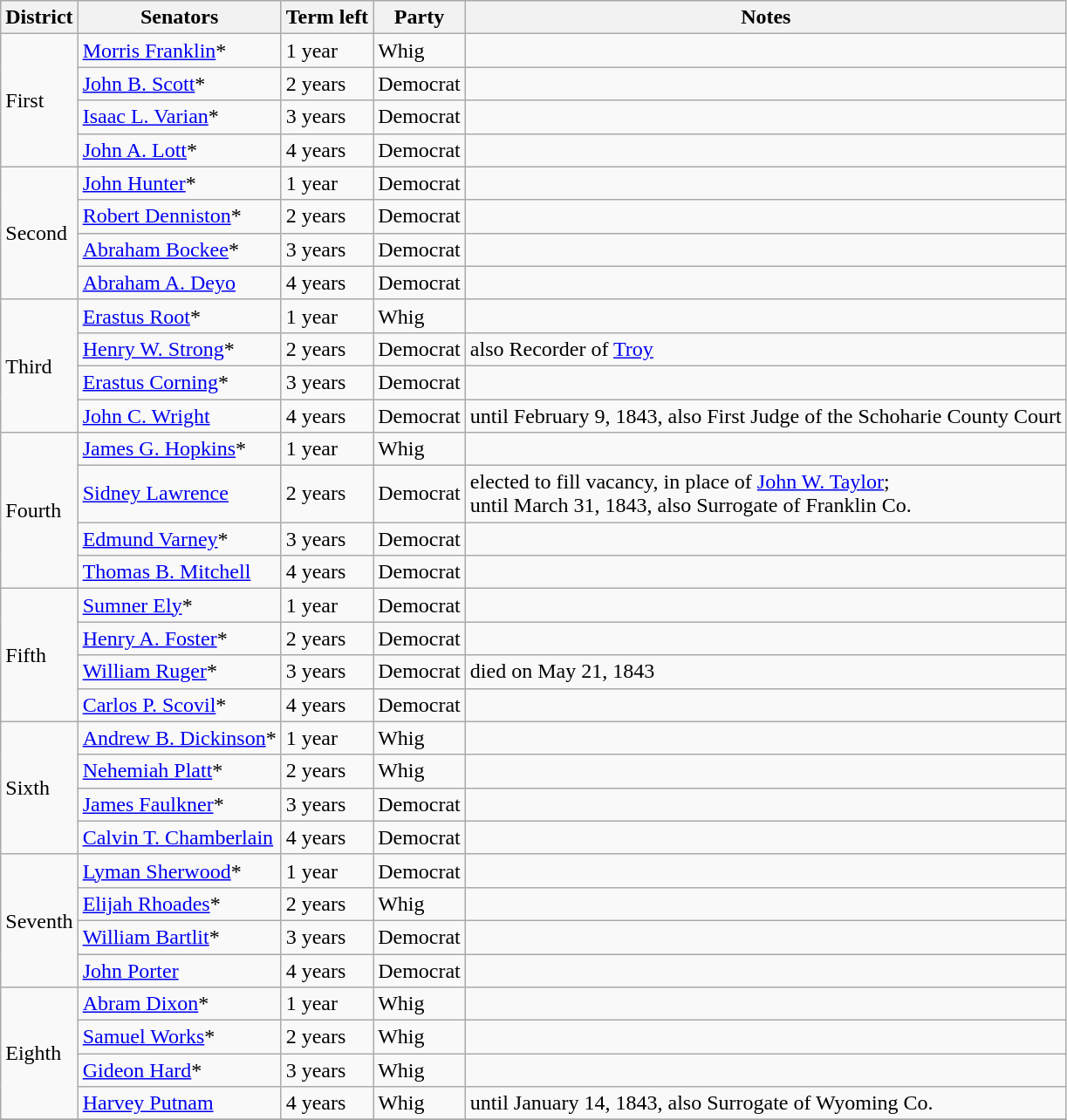<table class=wikitable>
<tr>
<th>District</th>
<th>Senators</th>
<th>Term left</th>
<th>Party</th>
<th>Notes</th>
</tr>
<tr>
<td rowspan="4">First</td>
<td><a href='#'>Morris Franklin</a>*</td>
<td>1 year</td>
<td>Whig</td>
<td></td>
</tr>
<tr>
<td><a href='#'>John B. Scott</a>*</td>
<td>2 years</td>
<td>Democrat</td>
<td></td>
</tr>
<tr>
<td><a href='#'>Isaac L. Varian</a>*</td>
<td>3 years</td>
<td>Democrat</td>
<td></td>
</tr>
<tr>
<td><a href='#'>John A. Lott</a>*</td>
<td>4 years</td>
<td>Democrat</td>
<td></td>
</tr>
<tr>
<td rowspan="4">Second</td>
<td><a href='#'>John Hunter</a>*</td>
<td>1 year</td>
<td>Democrat</td>
<td></td>
</tr>
<tr>
<td><a href='#'>Robert Denniston</a>*</td>
<td>2 years</td>
<td>Democrat</td>
<td></td>
</tr>
<tr>
<td><a href='#'>Abraham Bockee</a>*</td>
<td>3 years</td>
<td>Democrat</td>
<td></td>
</tr>
<tr>
<td><a href='#'>Abraham A. Deyo</a></td>
<td>4 years</td>
<td>Democrat</td>
<td></td>
</tr>
<tr>
<td rowspan="4">Third</td>
<td><a href='#'>Erastus Root</a>*</td>
<td>1 year</td>
<td>Whig</td>
<td></td>
</tr>
<tr>
<td><a href='#'>Henry W. Strong</a>*</td>
<td>2 years</td>
<td>Democrat</td>
<td>also Recorder of <a href='#'>Troy</a></td>
</tr>
<tr>
<td><a href='#'>Erastus Corning</a>*</td>
<td>3 years</td>
<td>Democrat</td>
<td></td>
</tr>
<tr>
<td><a href='#'>John C. Wright</a></td>
<td>4 years</td>
<td>Democrat</td>
<td>until February 9, 1843, also First Judge of the Schoharie County Court</td>
</tr>
<tr>
<td rowspan="4">Fourth</td>
<td><a href='#'>James G. Hopkins</a>*</td>
<td>1 year</td>
<td>Whig</td>
<td></td>
</tr>
<tr>
<td><a href='#'>Sidney Lawrence</a></td>
<td>2 years</td>
<td>Democrat</td>
<td>elected to fill vacancy, in place of <a href='#'>John W. Taylor</a>; <br>until March 31, 1843, also Surrogate of Franklin Co.</td>
</tr>
<tr>
<td><a href='#'>Edmund Varney</a>*</td>
<td>3 years</td>
<td>Democrat</td>
<td></td>
</tr>
<tr>
<td><a href='#'>Thomas B. Mitchell</a></td>
<td>4 years</td>
<td>Democrat</td>
<td></td>
</tr>
<tr>
<td rowspan="4">Fifth</td>
<td><a href='#'>Sumner Ely</a>*</td>
<td>1 year</td>
<td>Democrat</td>
<td></td>
</tr>
<tr>
<td><a href='#'>Henry A. Foster</a>*</td>
<td>2 years</td>
<td>Democrat</td>
<td></td>
</tr>
<tr>
<td><a href='#'>William Ruger</a>*</td>
<td>3 years</td>
<td>Democrat</td>
<td>died on May 21, 1843</td>
</tr>
<tr>
<td><a href='#'>Carlos P. Scovil</a>*</td>
<td>4 years</td>
<td>Democrat</td>
<td></td>
</tr>
<tr>
<td rowspan="4">Sixth</td>
<td><a href='#'>Andrew B. Dickinson</a>*</td>
<td>1 year</td>
<td>Whig</td>
<td></td>
</tr>
<tr>
<td><a href='#'>Nehemiah Platt</a>*</td>
<td>2 years</td>
<td>Whig</td>
<td></td>
</tr>
<tr>
<td><a href='#'>James Faulkner</a>*</td>
<td>3 years</td>
<td>Democrat</td>
<td></td>
</tr>
<tr>
<td><a href='#'>Calvin T. Chamberlain</a></td>
<td>4 years</td>
<td>Democrat</td>
<td></td>
</tr>
<tr>
<td rowspan="4">Seventh</td>
<td><a href='#'>Lyman Sherwood</a>*</td>
<td>1 year</td>
<td>Democrat</td>
<td></td>
</tr>
<tr>
<td><a href='#'>Elijah Rhoades</a>*</td>
<td>2 years</td>
<td>Whig</td>
<td></td>
</tr>
<tr>
<td><a href='#'>William Bartlit</a>*</td>
<td>3 years</td>
<td>Democrat</td>
<td></td>
</tr>
<tr>
<td><a href='#'>John Porter</a></td>
<td>4 years</td>
<td>Democrat</td>
<td></td>
</tr>
<tr>
<td rowspan="4">Eighth</td>
<td><a href='#'>Abram Dixon</a>*</td>
<td>1 year</td>
<td>Whig</td>
<td></td>
</tr>
<tr>
<td><a href='#'>Samuel Works</a>*</td>
<td>2 years</td>
<td>Whig</td>
<td></td>
</tr>
<tr>
<td><a href='#'>Gideon Hard</a>*</td>
<td>3 years</td>
<td>Whig</td>
<td></td>
</tr>
<tr>
<td><a href='#'>Harvey Putnam</a></td>
<td>4 years</td>
<td>Whig</td>
<td>until January 14, 1843, also Surrogate of Wyoming Co.</td>
</tr>
<tr>
</tr>
</table>
